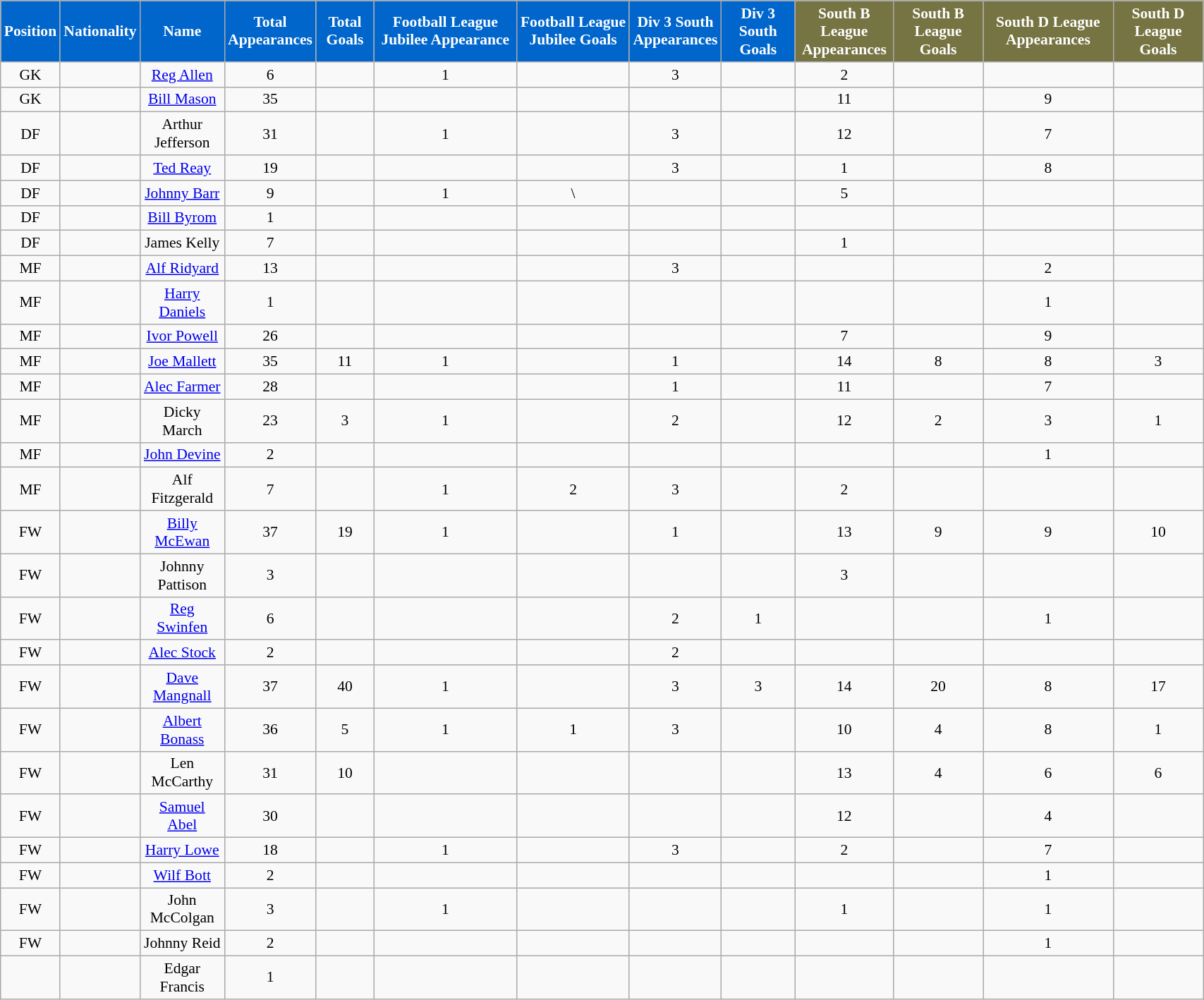<table class="wikitable" style="text-align:center; font-size:90%; width:90%;">
<tr>
<th style="background:#0066CC; color:#FFFFFF; text-align:center;">Position</th>
<th style="background:#0066CC; color:#FFFFFF; text-align:center;">Nationality</th>
<th style="background:#0066CC; color:#FFFFFF; text-align:center;"><strong>Name</strong></th>
<th style="background:#0066CC; color:#FFFFFF; text-align:center;">Total<br>Appearances</th>
<th style="background:#0066CC; color:#FFFFFF; text-align:center;">Total Goals</th>
<th style="background:#0066CC; color:#FFFFFF; text-align:center;">Football League Jubilee Appearance</th>
<th style="background:#0066CC; color:#FFFFFF; text-align:center;">Football League Jubilee Goals</th>
<th style="background:#0066CC; color:#FFFFFF; text-align:center;">Div 3 South<br>Appearances</th>
<th style="background:#0066CC; color:#FFFFFF; text-align:center;">Div 3 South Goals</th>
<th style="background:#767442; color:#FFFFFF; text-align:center;">South B League<br>Appearances</th>
<th style="background:#767442; color:#FFFFFF; text-align:center;">South B League Goals</th>
<th style="background:#767442; color:#FFFFFF; text-align:center;">South D League Appearances</th>
<th style="background:#767442; color:#FFFFFF; text-align:center;">South D League Goals</th>
</tr>
<tr>
<td>GK</td>
<td></td>
<td><a href='#'>Reg Allen</a></td>
<td>6</td>
<td></td>
<td>1</td>
<td></td>
<td>3</td>
<td></td>
<td>2</td>
<td></td>
<td></td>
<td></td>
</tr>
<tr>
<td>GK</td>
<td></td>
<td><a href='#'>Bill Mason</a></td>
<td>35</td>
<td></td>
<td></td>
<td></td>
<td></td>
<td></td>
<td>11</td>
<td></td>
<td>9</td>
<td></td>
</tr>
<tr>
<td>DF</td>
<td></td>
<td>Arthur Jefferson</td>
<td>31</td>
<td></td>
<td>1</td>
<td></td>
<td>3</td>
<td></td>
<td>12</td>
<td></td>
<td>7</td>
<td></td>
</tr>
<tr>
<td>DF</td>
<td></td>
<td><a href='#'>Ted Reay</a></td>
<td>19</td>
<td></td>
<td></td>
<td></td>
<td>3</td>
<td></td>
<td>1</td>
<td></td>
<td>8</td>
<td></td>
</tr>
<tr>
<td>DF</td>
<td></td>
<td><a href='#'>Johnny Barr</a></td>
<td>9</td>
<td></td>
<td>1</td>
<td>\</td>
<td></td>
<td></td>
<td>5</td>
<td></td>
<td></td>
<td></td>
</tr>
<tr>
<td>DF</td>
<td></td>
<td><a href='#'>Bill Byrom</a></td>
<td>1</td>
<td></td>
<td></td>
<td></td>
<td></td>
<td></td>
<td></td>
<td></td>
<td></td>
<td></td>
</tr>
<tr>
<td>DF</td>
<td></td>
<td>James Kelly</td>
<td>7</td>
<td></td>
<td></td>
<td></td>
<td></td>
<td></td>
<td>1</td>
<td></td>
<td></td>
<td></td>
</tr>
<tr>
<td>MF</td>
<td></td>
<td><a href='#'>Alf Ridyard</a></td>
<td>13</td>
<td></td>
<td></td>
<td></td>
<td>3</td>
<td></td>
<td></td>
<td></td>
<td>2</td>
<td></td>
</tr>
<tr>
<td>MF</td>
<td></td>
<td><a href='#'>Harry Daniels</a></td>
<td>1</td>
<td></td>
<td></td>
<td></td>
<td></td>
<td></td>
<td></td>
<td></td>
<td>1</td>
<td></td>
</tr>
<tr>
<td>MF</td>
<td></td>
<td><a href='#'>Ivor Powell</a></td>
<td>26</td>
<td></td>
<td></td>
<td></td>
<td></td>
<td></td>
<td>7</td>
<td></td>
<td>9</td>
<td></td>
</tr>
<tr>
<td>MF</td>
<td></td>
<td><a href='#'>Joe Mallett</a></td>
<td>35</td>
<td>11</td>
<td>1</td>
<td></td>
<td>1</td>
<td></td>
<td>14</td>
<td>8</td>
<td>8</td>
<td>3</td>
</tr>
<tr>
<td>MF</td>
<td></td>
<td><a href='#'>Alec Farmer</a></td>
<td>28</td>
<td></td>
<td></td>
<td></td>
<td>1</td>
<td></td>
<td>11</td>
<td></td>
<td>7</td>
<td></td>
</tr>
<tr>
<td>MF</td>
<td></td>
<td>Dicky March</td>
<td>23</td>
<td>3</td>
<td>1</td>
<td></td>
<td>2</td>
<td></td>
<td>12</td>
<td>2</td>
<td>3</td>
<td>1</td>
</tr>
<tr>
<td>MF</td>
<td></td>
<td><a href='#'>John Devine</a></td>
<td>2</td>
<td></td>
<td></td>
<td></td>
<td></td>
<td></td>
<td></td>
<td></td>
<td>1</td>
<td></td>
</tr>
<tr>
<td>MF</td>
<td></td>
<td>Alf Fitzgerald</td>
<td>7</td>
<td></td>
<td>1</td>
<td>2</td>
<td>3</td>
<td></td>
<td>2</td>
<td></td>
<td></td>
<td></td>
</tr>
<tr>
<td>FW</td>
<td></td>
<td><a href='#'>Billy McEwan</a></td>
<td>37</td>
<td>19</td>
<td>1</td>
<td></td>
<td>1</td>
<td></td>
<td>13</td>
<td>9</td>
<td>9</td>
<td>10</td>
</tr>
<tr>
<td>FW</td>
<td></td>
<td>Johnny Pattison</td>
<td>3</td>
<td></td>
<td></td>
<td></td>
<td></td>
<td></td>
<td>3</td>
<td></td>
<td></td>
<td></td>
</tr>
<tr>
<td>FW</td>
<td></td>
<td><a href='#'>Reg Swinfen</a></td>
<td>6</td>
<td></td>
<td></td>
<td></td>
<td>2</td>
<td>1</td>
<td></td>
<td></td>
<td>1</td>
<td></td>
</tr>
<tr>
<td>FW</td>
<td></td>
<td><a href='#'>Alec Stock</a></td>
<td>2</td>
<td></td>
<td></td>
<td></td>
<td>2</td>
<td></td>
<td></td>
<td></td>
<td></td>
<td></td>
</tr>
<tr>
<td>FW</td>
<td></td>
<td><a href='#'>Dave Mangnall</a></td>
<td>37</td>
<td>40</td>
<td>1</td>
<td></td>
<td>3</td>
<td>3</td>
<td>14</td>
<td>20</td>
<td>8</td>
<td>17</td>
</tr>
<tr>
<td>FW</td>
<td></td>
<td><a href='#'>Albert Bonass</a></td>
<td>36</td>
<td>5</td>
<td>1</td>
<td>1</td>
<td>3</td>
<td></td>
<td>10</td>
<td>4</td>
<td>8</td>
<td>1</td>
</tr>
<tr>
<td>FW</td>
<td></td>
<td>Len McCarthy</td>
<td>31</td>
<td>10</td>
<td></td>
<td></td>
<td></td>
<td></td>
<td>13</td>
<td>4</td>
<td>6</td>
<td>6</td>
</tr>
<tr>
<td>FW</td>
<td></td>
<td><a href='#'>Samuel Abel</a></td>
<td>30</td>
<td></td>
<td></td>
<td></td>
<td></td>
<td></td>
<td>12</td>
<td></td>
<td>4</td>
<td></td>
</tr>
<tr>
<td>FW</td>
<td></td>
<td><a href='#'>Harry Lowe</a></td>
<td>18</td>
<td></td>
<td>1</td>
<td></td>
<td>3</td>
<td></td>
<td>2</td>
<td></td>
<td>7</td>
<td></td>
</tr>
<tr>
<td>FW</td>
<td></td>
<td><a href='#'>Wilf Bott</a></td>
<td>2</td>
<td></td>
<td></td>
<td></td>
<td></td>
<td></td>
<td></td>
<td></td>
<td>1</td>
<td></td>
</tr>
<tr>
<td>FW</td>
<td></td>
<td>John McColgan</td>
<td>3</td>
<td></td>
<td>1</td>
<td></td>
<td></td>
<td></td>
<td>1</td>
<td></td>
<td>1</td>
<td></td>
</tr>
<tr>
<td>FW</td>
<td></td>
<td>Johnny Reid</td>
<td>2</td>
<td></td>
<td></td>
<td></td>
<td></td>
<td></td>
<td></td>
<td></td>
<td>1</td>
<td></td>
</tr>
<tr>
<td></td>
<td></td>
<td>Edgar Francis</td>
<td>1</td>
<td></td>
<td></td>
<td></td>
<td></td>
<td></td>
<td></td>
<td></td>
<td></td>
<td></td>
</tr>
</table>
